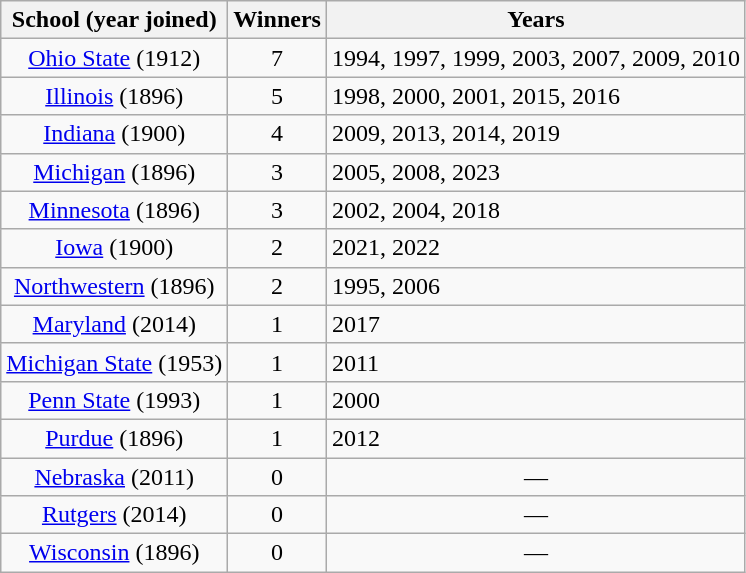<table class="wikitable">
<tr>
<th>School (year joined)</th>
<th>Winners</th>
<th>Years</th>
</tr>
<tr align=center>
<td><a href='#'>Ohio State</a> (1912)</td>
<td>7</td>
<td style="text-align:left;">1994, 1997, 1999, 2003, 2007, 2009, 2010</td>
</tr>
<tr align=center>
<td><a href='#'>Illinois</a> (1896)</td>
<td>5</td>
<td style="text-align:left;">1998, 2000, 2001, 2015, 2016</td>
</tr>
<tr align=center>
<td><a href='#'>Indiana</a> (1900)</td>
<td>4</td>
<td style="text-align:left;">2009, 2013, 2014, 2019</td>
</tr>
<tr align=center>
<td><a href='#'>Michigan</a> (1896)</td>
<td>3</td>
<td style="text-align:left;">2005, 2008, 2023</td>
</tr>
<tr align=center>
<td><a href='#'>Minnesota</a> (1896)</td>
<td>3</td>
<td style="text-align:left;">2002, 2004, 2018</td>
</tr>
<tr align=center>
<td><a href='#'>Iowa</a> (1900)</td>
<td>2</td>
<td style="text-align:left;">2021, 2022</td>
</tr>
<tr align=center>
<td><a href='#'>Northwestern</a> (1896)</td>
<td>2</td>
<td style="text-align:left;">1995, 2006</td>
</tr>
<tr align=center>
<td><a href='#'>Maryland</a> (2014)</td>
<td>1</td>
<td style="text-align:left;">2017</td>
</tr>
<tr align=center>
<td><a href='#'>Michigan State</a> (1953)</td>
<td>1</td>
<td style="text-align:left;">2011</td>
</tr>
<tr align=center>
<td><a href='#'>Penn State</a> (1993)</td>
<td>1</td>
<td style="text-align:left;">2000</td>
</tr>
<tr style="text-align:center;">
<td><a href='#'>Purdue</a> (1896)</td>
<td>1</td>
<td style="text-align:left;">2012</td>
</tr>
<tr align=center>
<td><a href='#'>Nebraska</a> (2011)</td>
<td>0</td>
<td>—</td>
</tr>
<tr align=center>
<td><a href='#'>Rutgers</a> (2014)</td>
<td>0</td>
<td>—</td>
</tr>
<tr style="text-align:center;">
<td><a href='#'>Wisconsin</a> (1896)</td>
<td>0</td>
<td>—</td>
</tr>
</table>
